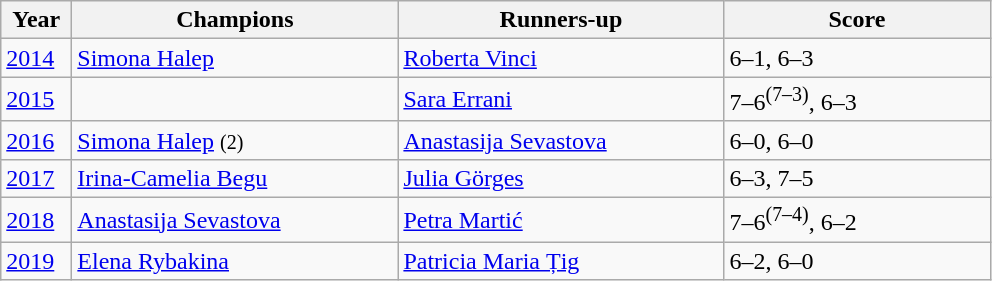<table class="wikitable">
<tr>
<th style="width:40px">Year</th>
<th style="width:210px">Champions</th>
<th style="width:210px">Runners-up</th>
<th style="width:170px" class="unsortable">Score</th>
</tr>
<tr>
<td><a href='#'>2014</a></td>
<td> <a href='#'>Simona Halep</a></td>
<td> <a href='#'>Roberta Vinci</a></td>
<td>6–1, 6–3</td>
</tr>
<tr>
<td><a href='#'>2015</a></td>
<td></td>
<td> <a href='#'>Sara Errani</a></td>
<td>7–6<sup>(7–3)</sup>, 6–3</td>
</tr>
<tr>
<td><a href='#'>2016</a></td>
<td> <a href='#'>Simona Halep</a> <small> (2) </small></td>
<td> <a href='#'>Anastasija Sevastova</a></td>
<td>6–0, 6–0</td>
</tr>
<tr>
<td><a href='#'>2017</a></td>
<td> <a href='#'>Irina-Camelia Begu</a></td>
<td> <a href='#'>Julia Görges</a></td>
<td>6–3, 7–5</td>
</tr>
<tr>
<td><a href='#'>2018</a></td>
<td> <a href='#'>Anastasija Sevastova</a></td>
<td> <a href='#'>Petra Martić</a></td>
<td>7–6<sup>(7–4)</sup>, 6–2</td>
</tr>
<tr>
<td><a href='#'>2019</a></td>
<td> <a href='#'>Elena Rybakina</a></td>
<td> <a href='#'>Patricia Maria Țig</a></td>
<td>6–2, 6–0</td>
</tr>
</table>
